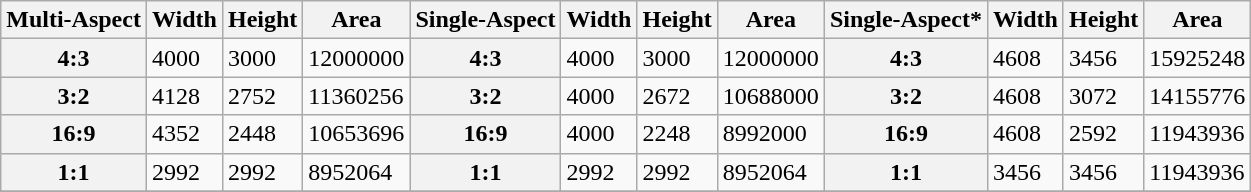<table class="wikitable">
<tr>
<th>Multi-Aspect</th>
<th>Width</th>
<th>Height</th>
<th>Area</th>
<th>Single-Aspect</th>
<th>Width</th>
<th>Height</th>
<th>Area</th>
<th>Single-Aspect*</th>
<th>Width</th>
<th>Height</th>
<th>Area</th>
</tr>
<tr>
<th>4:3</th>
<td>4000</td>
<td>3000</td>
<td>12000000</td>
<th>4:3</th>
<td>4000</td>
<td>3000</td>
<td>12000000</td>
<th>4:3</th>
<td>4608</td>
<td>3456</td>
<td>15925248</td>
</tr>
<tr>
<th>3:2</th>
<td>4128</td>
<td>2752</td>
<td>11360256</td>
<th>3:2</th>
<td>4000</td>
<td>2672</td>
<td>10688000</td>
<th>3:2</th>
<td>4608</td>
<td>3072</td>
<td>14155776</td>
</tr>
<tr>
<th>16:9</th>
<td>4352</td>
<td>2448</td>
<td>10653696</td>
<th>16:9</th>
<td>4000</td>
<td>2248</td>
<td>8992000</td>
<th>16:9</th>
<td>4608</td>
<td>2592</td>
<td>11943936</td>
</tr>
<tr>
<th>1:1</th>
<td>2992</td>
<td>2992</td>
<td>8952064</td>
<th>1:1</th>
<td>2992</td>
<td>2992</td>
<td>8952064</td>
<th>1:1</th>
<td>3456</td>
<td>3456</td>
<td>11943936</td>
</tr>
<tr>
</tr>
</table>
